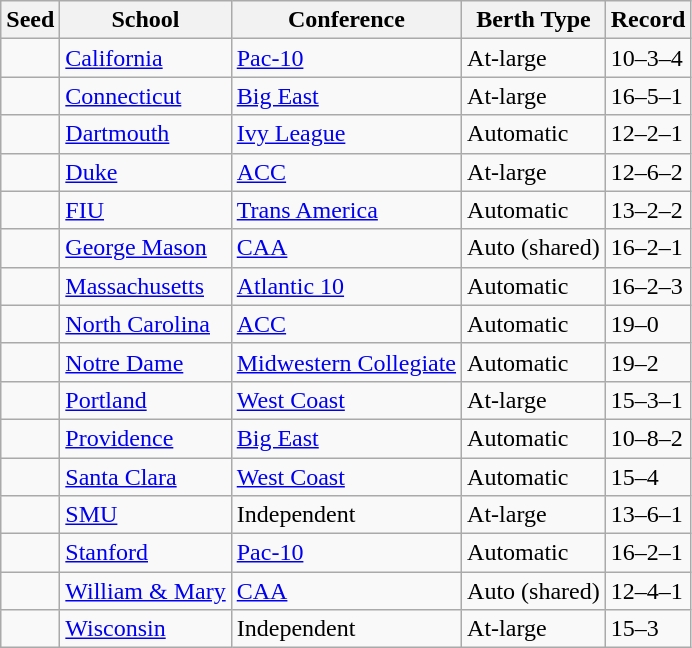<table class="wikitable sortable">
<tr>
<th>Seed</th>
<th>School</th>
<th>Conference</th>
<th>Berth Type</th>
<th>Record</th>
</tr>
<tr>
<td></td>
<td><a href='#'>California</a></td>
<td><a href='#'>Pac-10</a></td>
<td>At-large</td>
<td>10–3–4</td>
</tr>
<tr>
<td></td>
<td><a href='#'>Connecticut</a></td>
<td><a href='#'>Big East</a></td>
<td>At-large</td>
<td>16–5–1</td>
</tr>
<tr>
<td></td>
<td><a href='#'>Dartmouth</a></td>
<td><a href='#'>Ivy League</a></td>
<td>Automatic</td>
<td>12–2–1</td>
</tr>
<tr>
<td></td>
<td><a href='#'>Duke</a></td>
<td><a href='#'>ACC</a></td>
<td>At-large</td>
<td>12–6–2</td>
</tr>
<tr>
<td></td>
<td><a href='#'>FIU</a></td>
<td><a href='#'>Trans America</a></td>
<td>Automatic</td>
<td>13–2–2</td>
</tr>
<tr>
<td></td>
<td><a href='#'>George Mason</a></td>
<td><a href='#'>CAA</a></td>
<td>Auto (shared)</td>
<td>16–2–1</td>
</tr>
<tr>
<td></td>
<td><a href='#'>Massachusetts</a></td>
<td><a href='#'>Atlantic 10</a></td>
<td>Automatic</td>
<td>16–2–3</td>
</tr>
<tr>
<td></td>
<td><a href='#'>North Carolina</a></td>
<td><a href='#'>ACC</a></td>
<td>Automatic</td>
<td>19–0</td>
</tr>
<tr>
<td></td>
<td><a href='#'>Notre Dame</a></td>
<td><a href='#'>Midwestern Collegiate</a></td>
<td>Automatic</td>
<td>19–2</td>
</tr>
<tr>
<td></td>
<td><a href='#'>Portland</a></td>
<td><a href='#'>West Coast</a></td>
<td>At-large</td>
<td>15–3–1</td>
</tr>
<tr>
<td></td>
<td><a href='#'>Providence</a></td>
<td><a href='#'>Big East</a></td>
<td>Automatic</td>
<td>10–8–2</td>
</tr>
<tr>
<td></td>
<td><a href='#'>Santa Clara</a></td>
<td><a href='#'>West Coast</a></td>
<td>Automatic</td>
<td>15–4</td>
</tr>
<tr>
<td></td>
<td><a href='#'>SMU</a></td>
<td>Independent</td>
<td>At-large</td>
<td>13–6–1</td>
</tr>
<tr>
<td></td>
<td><a href='#'>Stanford</a></td>
<td><a href='#'>Pac-10</a></td>
<td>Automatic</td>
<td>16–2–1</td>
</tr>
<tr>
<td></td>
<td><a href='#'>William & Mary</a></td>
<td><a href='#'>CAA</a></td>
<td>Auto (shared)</td>
<td>12–4–1</td>
</tr>
<tr>
<td></td>
<td><a href='#'>Wisconsin</a></td>
<td>Independent</td>
<td>At-large</td>
<td>15–3</td>
</tr>
</table>
